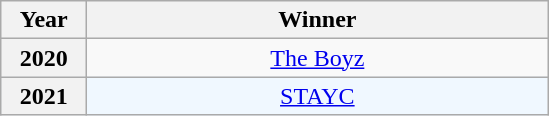<table class="wikitable plainrowheaders" style="text-align: center">
<tr>
<th scope="col" width="50">Year</th>
<th scope="col" width="300">Winner</th>
</tr>
<tr>
<th scope="row" style="text-align:center;">2020</th>
<td><a href='#'>The Boyz</a></td>
</tr>
<tr style="background:#F0F8FF">
<th scope="row" style="text-align:center;">2021</th>
<td><a href='#'>STAYC</a></td>
</tr>
</table>
